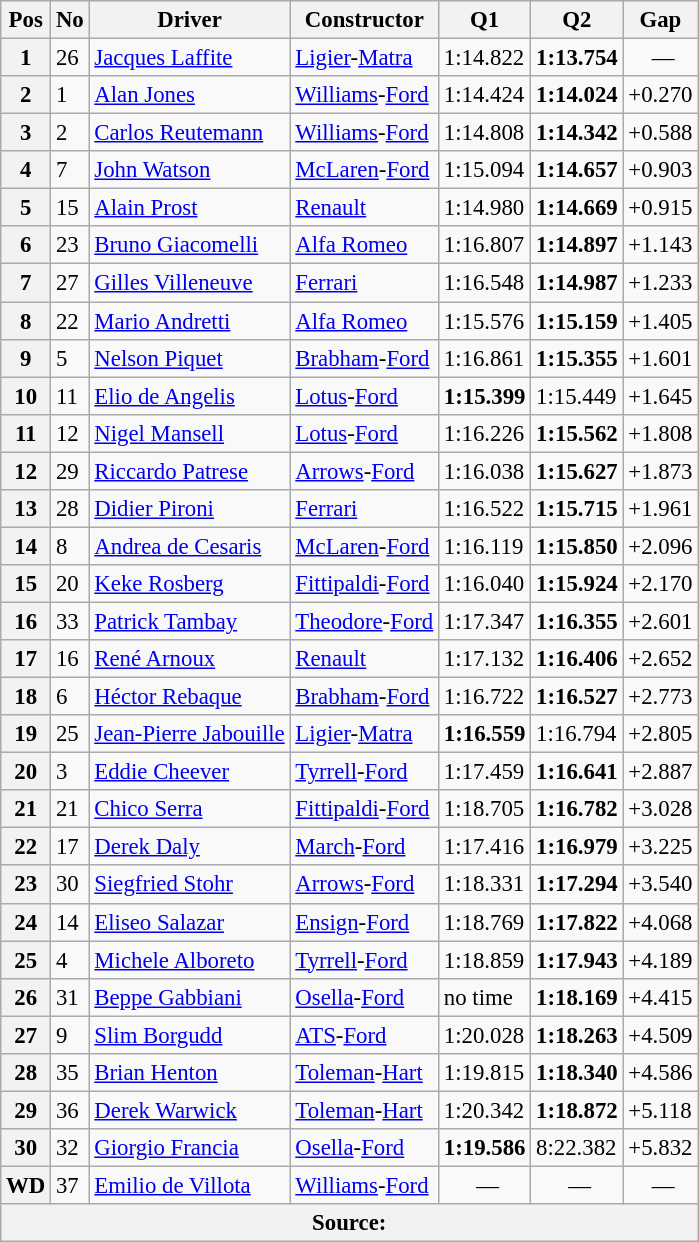<table class="wikitable sortable" style="font-size: 95%;">
<tr>
<th>Pos</th>
<th>No</th>
<th>Driver</th>
<th>Constructor</th>
<th>Q1</th>
<th>Q2</th>
<th>Gap</th>
</tr>
<tr>
<th>1</th>
<td>26</td>
<td> <a href='#'>Jacques Laffite</a></td>
<td><a href='#'>Ligier</a>-<a href='#'>Matra</a></td>
<td>1:14.822</td>
<td><strong>1:13.754</strong></td>
<td style="text-align: center"> —</td>
</tr>
<tr>
<th>2</th>
<td>1</td>
<td> <a href='#'>Alan Jones</a></td>
<td><a href='#'>Williams</a>-<a href='#'>Ford</a></td>
<td>1:14.424</td>
<td><strong>1:14.024</strong></td>
<td>+0.270</td>
</tr>
<tr>
<th>3</th>
<td>2</td>
<td> <a href='#'>Carlos Reutemann</a></td>
<td><a href='#'>Williams</a>-<a href='#'>Ford</a></td>
<td>1:14.808</td>
<td><strong>1:14.342</strong></td>
<td>+0.588</td>
</tr>
<tr>
<th>4</th>
<td>7</td>
<td> <a href='#'>John Watson</a></td>
<td><a href='#'>McLaren</a>-<a href='#'>Ford</a></td>
<td>1:15.094</td>
<td><strong>1:14.657</strong></td>
<td>+0.903</td>
</tr>
<tr>
<th>5</th>
<td>15</td>
<td> <a href='#'>Alain Prost</a></td>
<td><a href='#'>Renault</a></td>
<td>1:14.980</td>
<td><strong>1:14.669</strong></td>
<td>+0.915</td>
</tr>
<tr>
<th>6</th>
<td>23</td>
<td> <a href='#'>Bruno Giacomelli</a></td>
<td><a href='#'>Alfa Romeo</a></td>
<td>1:16.807</td>
<td><strong>1:14.897</strong></td>
<td>+1.143</td>
</tr>
<tr>
<th>7</th>
<td>27</td>
<td> <a href='#'>Gilles Villeneuve</a></td>
<td><a href='#'>Ferrari</a></td>
<td>1:16.548</td>
<td><strong>1:14.987</strong></td>
<td>+1.233</td>
</tr>
<tr>
<th>8</th>
<td>22</td>
<td> <a href='#'>Mario Andretti</a></td>
<td><a href='#'>Alfa Romeo</a></td>
<td>1:15.576</td>
<td><strong>1:15.159</strong></td>
<td>+1.405</td>
</tr>
<tr>
<th>9</th>
<td>5</td>
<td> <a href='#'>Nelson Piquet</a></td>
<td><a href='#'>Brabham</a>-<a href='#'>Ford</a></td>
<td>1:16.861</td>
<td><strong>1:15.355</strong></td>
<td>+1.601</td>
</tr>
<tr>
<th>10</th>
<td>11</td>
<td> <a href='#'>Elio de Angelis</a></td>
<td><a href='#'>Lotus</a>-<a href='#'>Ford</a></td>
<td><strong>1:15.399</strong></td>
<td>1:15.449</td>
<td>+1.645</td>
</tr>
<tr>
<th>11</th>
<td>12</td>
<td> <a href='#'>Nigel Mansell</a></td>
<td><a href='#'>Lotus</a>-<a href='#'>Ford</a></td>
<td>1:16.226</td>
<td><strong>1:15.562</strong></td>
<td>+1.808</td>
</tr>
<tr>
<th>12</th>
<td>29</td>
<td> <a href='#'>Riccardo Patrese</a></td>
<td><a href='#'>Arrows</a>-<a href='#'>Ford</a></td>
<td>1:16.038</td>
<td><strong>1:15.627</strong></td>
<td>+1.873</td>
</tr>
<tr>
<th>13</th>
<td>28</td>
<td> <a href='#'>Didier Pironi</a></td>
<td><a href='#'>Ferrari</a></td>
<td>1:16.522</td>
<td><strong>1:15.715</strong></td>
<td>+1.961</td>
</tr>
<tr>
<th>14</th>
<td>8</td>
<td> <a href='#'>Andrea de Cesaris</a></td>
<td><a href='#'>McLaren</a>-<a href='#'>Ford</a></td>
<td>1:16.119</td>
<td><strong>1:15.850</strong></td>
<td>+2.096</td>
</tr>
<tr>
<th>15</th>
<td>20</td>
<td> <a href='#'>Keke Rosberg</a></td>
<td><a href='#'>Fittipaldi</a>-<a href='#'>Ford</a></td>
<td>1:16.040</td>
<td><strong>1:15.924</strong></td>
<td>+2.170</td>
</tr>
<tr>
<th>16</th>
<td>33</td>
<td> <a href='#'>Patrick Tambay</a></td>
<td><a href='#'>Theodore</a>-<a href='#'>Ford</a></td>
<td>1:17.347</td>
<td><strong>1:16.355</strong></td>
<td>+2.601</td>
</tr>
<tr>
<th>17</th>
<td>16</td>
<td> <a href='#'>René Arnoux</a></td>
<td><a href='#'>Renault</a></td>
<td>1:17.132</td>
<td><strong>1:16.406</strong></td>
<td>+2.652</td>
</tr>
<tr>
<th>18</th>
<td>6</td>
<td> <a href='#'>Héctor Rebaque</a></td>
<td><a href='#'>Brabham</a>-<a href='#'>Ford</a></td>
<td>1:16.722</td>
<td><strong>1:16.527</strong></td>
<td>+2.773</td>
</tr>
<tr>
<th>19</th>
<td>25</td>
<td> <a href='#'>Jean-Pierre Jabouille</a></td>
<td><a href='#'>Ligier</a>-<a href='#'>Matra</a></td>
<td><strong>1:16.559</strong></td>
<td>1:16.794</td>
<td>+2.805</td>
</tr>
<tr>
<th>20</th>
<td>3</td>
<td> <a href='#'>Eddie Cheever</a></td>
<td><a href='#'>Tyrrell</a>-<a href='#'>Ford</a></td>
<td>1:17.459</td>
<td><strong>1:16.641</strong></td>
<td>+2.887</td>
</tr>
<tr>
<th>21</th>
<td>21</td>
<td> <a href='#'>Chico Serra</a></td>
<td><a href='#'>Fittipaldi</a>-<a href='#'>Ford</a></td>
<td>1:18.705</td>
<td><strong>1:16.782</strong></td>
<td>+3.028</td>
</tr>
<tr>
<th>22</th>
<td>17</td>
<td> <a href='#'>Derek Daly</a></td>
<td><a href='#'>March</a>-<a href='#'>Ford</a></td>
<td>1:17.416</td>
<td><strong>1:16.979</strong></td>
<td>+3.225</td>
</tr>
<tr>
<th>23</th>
<td>30</td>
<td> <a href='#'>Siegfried Stohr</a></td>
<td><a href='#'>Arrows</a>-<a href='#'>Ford</a></td>
<td>1:18.331</td>
<td><strong>1:17.294</strong></td>
<td>+3.540</td>
</tr>
<tr>
<th>24</th>
<td>14</td>
<td> <a href='#'>Eliseo Salazar</a></td>
<td><a href='#'>Ensign</a>-<a href='#'>Ford</a></td>
<td>1:18.769</td>
<td><strong>1:17.822</strong></td>
<td>+4.068</td>
</tr>
<tr>
<th>25</th>
<td>4</td>
<td> <a href='#'>Michele Alboreto</a></td>
<td><a href='#'>Tyrrell</a>-<a href='#'>Ford</a></td>
<td>1:18.859</td>
<td><strong>1:17.943</strong></td>
<td>+4.189</td>
</tr>
<tr>
<th>26</th>
<td>31</td>
<td> <a href='#'>Beppe Gabbiani</a></td>
<td><a href='#'>Osella</a>-<a href='#'>Ford</a></td>
<td>no time</td>
<td><strong>1:18.169</strong></td>
<td>+4.415</td>
</tr>
<tr>
<th>27</th>
<td>9</td>
<td> <a href='#'>Slim Borgudd</a></td>
<td><a href='#'>ATS</a>-<a href='#'>Ford</a></td>
<td>1:20.028</td>
<td><strong>1:18.263</strong></td>
<td>+4.509</td>
</tr>
<tr>
<th>28</th>
<td>35</td>
<td> <a href='#'>Brian Henton</a></td>
<td><a href='#'>Toleman</a>-<a href='#'>Hart</a></td>
<td>1:19.815</td>
<td><strong>1:18.340</strong></td>
<td>+4.586</td>
</tr>
<tr>
<th>29</th>
<td>36</td>
<td> <a href='#'>Derek Warwick</a></td>
<td><a href='#'>Toleman</a>-<a href='#'>Hart</a></td>
<td>1:20.342</td>
<td><strong>1:18.872</strong></td>
<td>+5.118</td>
</tr>
<tr>
<th>30</th>
<td>32</td>
<td> <a href='#'>Giorgio Francia</a></td>
<td><a href='#'>Osella</a>-<a href='#'>Ford</a></td>
<td><strong>1:19.586</strong></td>
<td>8:22.382</td>
<td>+5.832</td>
</tr>
<tr>
<th>WD</th>
<td>37</td>
<td> <a href='#'>Emilio de Villota</a></td>
<td><a href='#'>Williams</a>-<a href='#'>Ford</a></td>
<td style="text-align: center"> —</td>
<td style="text-align: center"> —</td>
<td style="text-align: center"> —</td>
</tr>
<tr>
<th colspan="7" style="text-align: center">Source: </th>
</tr>
</table>
